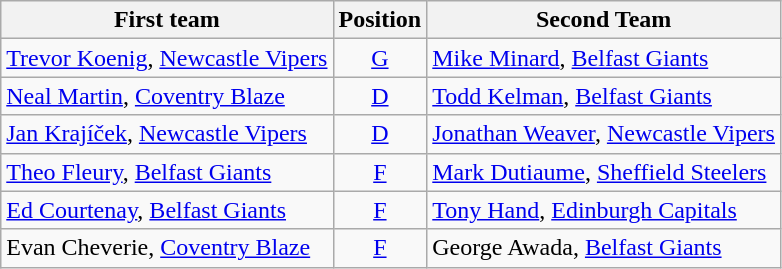<table class="wikitable">
<tr>
<th>First team</th>
<th>Position</th>
<th>Second Team</th>
</tr>
<tr>
<td><a href='#'>Trevor Koenig</a>, <a href='#'>Newcastle Vipers</a></td>
<td align=center><a href='#'>G</a></td>
<td><a href='#'>Mike Minard</a>, <a href='#'>Belfast Giants</a></td>
</tr>
<tr>
<td><a href='#'>Neal Martin</a>, <a href='#'>Coventry Blaze</a></td>
<td align=center><a href='#'>D</a></td>
<td><a href='#'>Todd Kelman</a>, <a href='#'>Belfast Giants</a></td>
</tr>
<tr>
<td><a href='#'>Jan Krajíček</a>, <a href='#'>Newcastle Vipers</a></td>
<td align=center><a href='#'>D</a></td>
<td><a href='#'>Jonathan Weaver</a>, <a href='#'>Newcastle Vipers</a></td>
</tr>
<tr>
<td><a href='#'>Theo Fleury</a>, <a href='#'>Belfast Giants</a></td>
<td align=center><a href='#'>F</a></td>
<td><a href='#'>Mark Dutiaume</a>, <a href='#'>Sheffield Steelers</a></td>
</tr>
<tr>
<td><a href='#'>Ed Courtenay</a>, <a href='#'>Belfast Giants</a></td>
<td align=center><a href='#'>F</a></td>
<td><a href='#'>Tony Hand</a>, <a href='#'>Edinburgh Capitals</a></td>
</tr>
<tr>
<td>Evan Cheverie, <a href='#'>Coventry Blaze</a></td>
<td align=center><a href='#'>F</a></td>
<td>George Awada, <a href='#'>Belfast Giants</a></td>
</tr>
</table>
